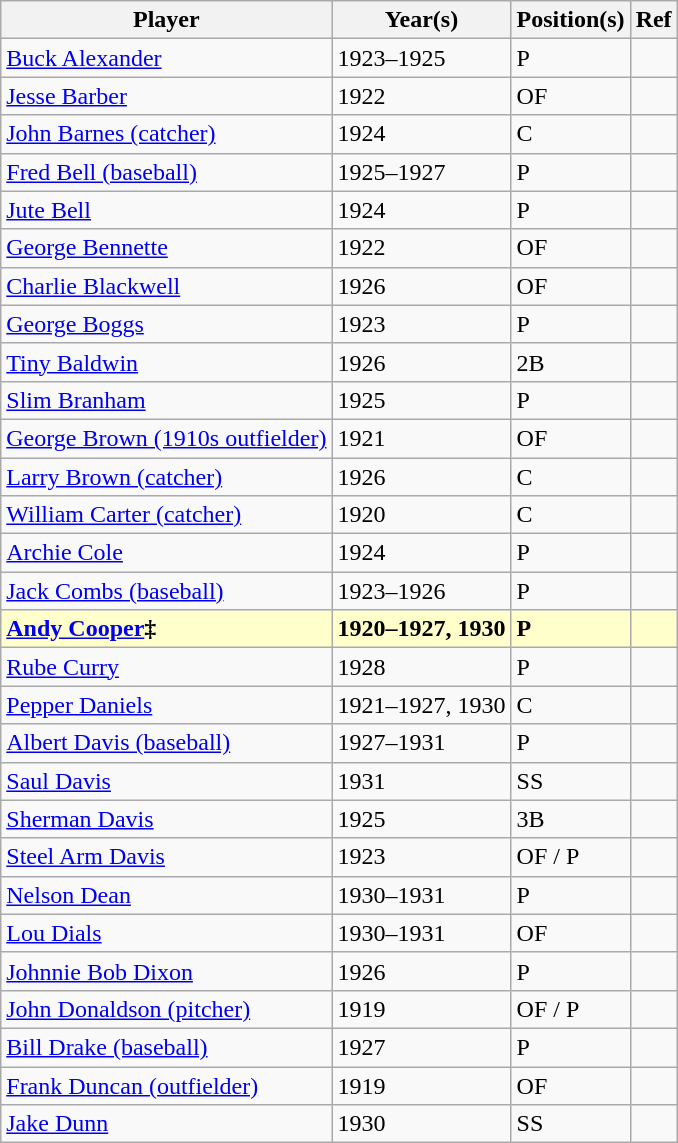<table class="wikitable">
<tr>
<th>Player</th>
<th>Year(s)</th>
<th>Position(s)</th>
<th>Ref</th>
</tr>
<tr>
<td><a href='#'>Buck Alexander</a></td>
<td>1923–1925</td>
<td>P</td>
<td></td>
</tr>
<tr>
<td><a href='#'>Jesse Barber</a></td>
<td>1922</td>
<td>OF</td>
<td></td>
</tr>
<tr>
<td><a href='#'>John Barnes (catcher)</a></td>
<td>1924</td>
<td>C</td>
<td></td>
</tr>
<tr>
<td><a href='#'>Fred Bell (baseball)</a></td>
<td>1925–1927</td>
<td>P</td>
<td></td>
</tr>
<tr>
<td><a href='#'>Jute Bell</a></td>
<td>1924</td>
<td>P</td>
<td></td>
</tr>
<tr>
<td><a href='#'>George Bennette</a></td>
<td>1922</td>
<td>OF</td>
<td></td>
</tr>
<tr>
<td><a href='#'>Charlie Blackwell</a></td>
<td>1926</td>
<td>OF</td>
<td></td>
</tr>
<tr>
<td><a href='#'>George Boggs</a></td>
<td>1923</td>
<td>P</td>
<td></td>
</tr>
<tr>
<td><a href='#'>Tiny Baldwin</a></td>
<td>1926</td>
<td>2B</td>
<td></td>
</tr>
<tr>
<td><a href='#'>Slim Branham</a></td>
<td>1925</td>
<td>P</td>
<td></td>
</tr>
<tr>
<td><a href='#'>George Brown (1910s outfielder)</a></td>
<td>1921</td>
<td>OF</td>
<td></td>
</tr>
<tr>
<td><a href='#'>Larry Brown (catcher)</a></td>
<td>1926</td>
<td>C</td>
<td></td>
</tr>
<tr>
<td><a href='#'>William Carter (catcher)</a></td>
<td>1920</td>
<td>C</td>
<td></td>
</tr>
<tr>
<td><a href='#'>Archie Cole</a></td>
<td>1924</td>
<td>P</td>
<td></td>
</tr>
<tr>
<td><a href='#'>Jack Combs (baseball)</a></td>
<td>1923–1926</td>
<td>P</td>
<td></td>
</tr>
<tr style="background:#FFFFCC;">
<td><strong><a href='#'>Andy Cooper</a>‡</strong></td>
<td><strong>1920–1927, 1930</strong></td>
<td><strong>P</strong></td>
<td><strong></strong></td>
</tr>
<tr>
<td><a href='#'>Rube Curry</a></td>
<td>1928</td>
<td>P</td>
<td></td>
</tr>
<tr>
<td><a href='#'>Pepper Daniels</a></td>
<td>1921–1927, 1930</td>
<td>C</td>
<td></td>
</tr>
<tr>
<td><a href='#'>Albert Davis (baseball)</a></td>
<td>1927–1931</td>
<td>P</td>
<td></td>
</tr>
<tr>
<td><a href='#'>Saul Davis</a></td>
<td>1931</td>
<td>SS</td>
<td></td>
</tr>
<tr>
<td><a href='#'>Sherman Davis</a></td>
<td>1925</td>
<td>3B</td>
<td></td>
</tr>
<tr>
<td><a href='#'>Steel Arm Davis</a></td>
<td>1923</td>
<td>OF / P</td>
<td></td>
</tr>
<tr>
<td><a href='#'>Nelson Dean</a></td>
<td>1930–1931</td>
<td>P</td>
<td></td>
</tr>
<tr>
<td><a href='#'>Lou Dials</a></td>
<td>1930–1931</td>
<td>OF</td>
<td></td>
</tr>
<tr>
<td><a href='#'>Johnnie Bob Dixon</a></td>
<td>1926</td>
<td>P</td>
<td></td>
</tr>
<tr>
<td><a href='#'>John Donaldson (pitcher)</a></td>
<td>1919</td>
<td>OF / P</td>
<td></td>
</tr>
<tr>
<td><a href='#'>Bill Drake (baseball)</a></td>
<td>1927</td>
<td>P</td>
<td></td>
</tr>
<tr>
<td><a href='#'>Frank Duncan (outfielder)</a></td>
<td>1919</td>
<td>OF</td>
<td></td>
</tr>
<tr>
<td><a href='#'>Jake Dunn</a></td>
<td>1930</td>
<td>SS</td>
<td></td>
</tr>
</table>
